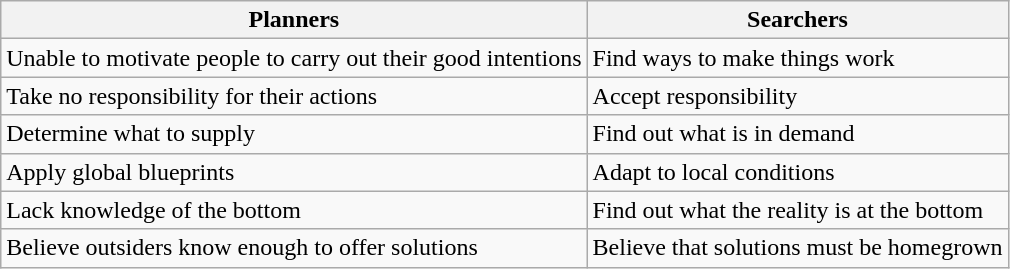<table class="wikitable">
<tr>
<th>Planners</th>
<th>Searchers</th>
</tr>
<tr>
<td>Unable to motivate people to carry out their good intentions</td>
<td>Find ways to make things work</td>
</tr>
<tr>
<td>Take no responsibility for their actions</td>
<td>Accept responsibility</td>
</tr>
<tr>
<td>Determine what to supply</td>
<td>Find out what is in demand</td>
</tr>
<tr>
<td>Apply global blueprints</td>
<td>Adapt to local conditions</td>
</tr>
<tr>
<td>Lack knowledge of the bottom</td>
<td>Find out what the reality is at the bottom</td>
</tr>
<tr>
<td>Believe outsiders know enough to offer solutions</td>
<td>Believe that solutions must be homegrown</td>
</tr>
</table>
